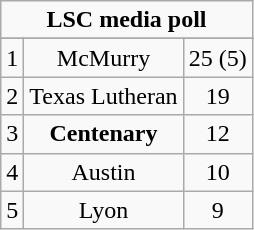<table class="wikitable" style="display: inline-table;">
<tr>
<td align="center" Colspan="3"><strong>LSC media poll</strong></td>
</tr>
<tr align="center">
</tr>
<tr align="center">
<td>1</td>
<td>McMurry</td>
<td>25 (5)</td>
</tr>
<tr align="center">
<td>2</td>
<td>Texas Lutheran</td>
<td>19</td>
</tr>
<tr align="center">
<td>3</td>
<td><strong>Centenary</strong></td>
<td>12</td>
</tr>
<tr align="center">
<td>4</td>
<td>Austin</td>
<td>10</td>
</tr>
<tr align="center">
<td>5</td>
<td>Lyon</td>
<td>9</td>
</tr>
</table>
